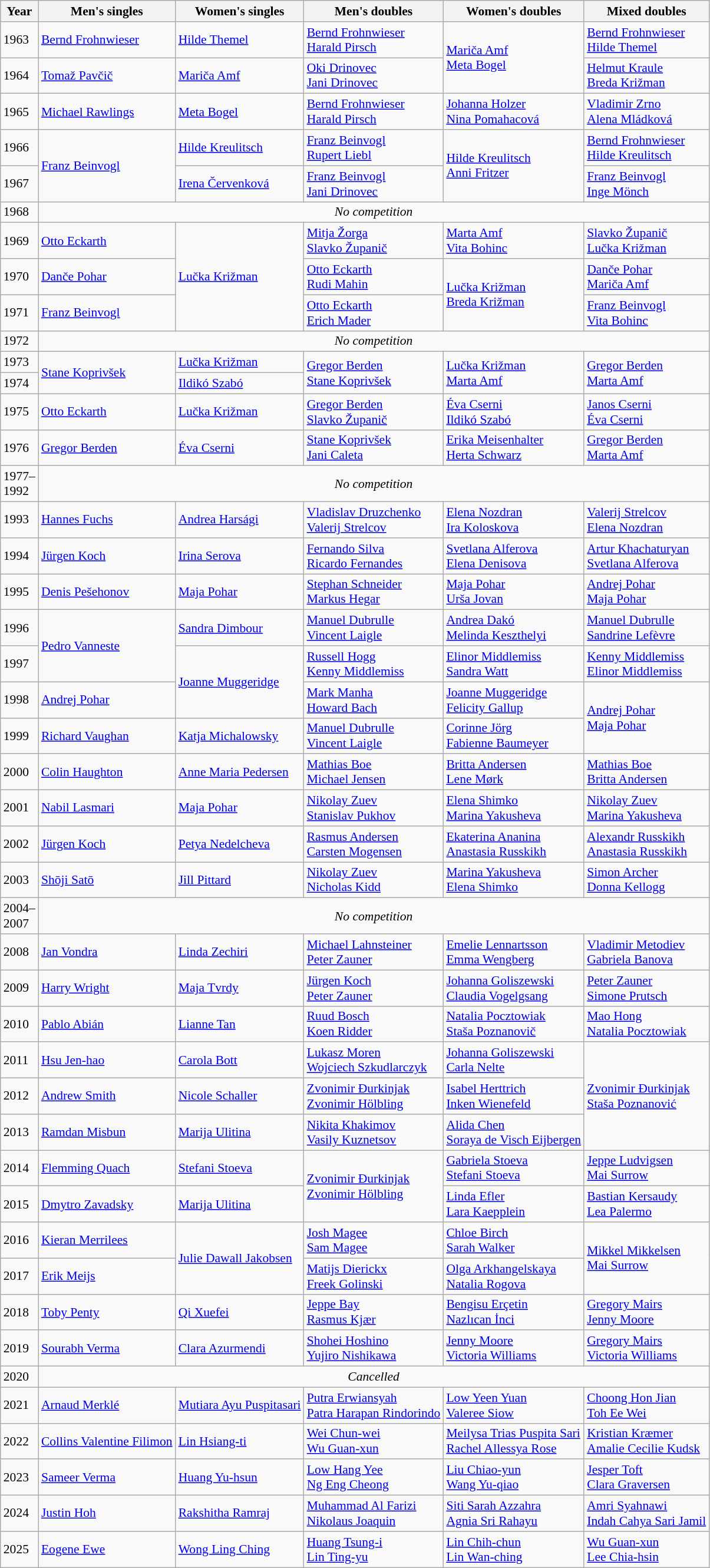<table class=wikitable style="font-size:90%;">
<tr>
<th>Year</th>
<th>Men's singles</th>
<th>Women's singles</th>
<th>Men's doubles</th>
<th>Women's doubles</th>
<th>Mixed doubles</th>
</tr>
<tr>
<td>1963</td>
<td> <a href='#'>Bernd Frohnwieser</a></td>
<td> <a href='#'>Hilde Themel</a></td>
<td> <a href='#'>Bernd Frohnwieser</a><br> <a href='#'>Harald Pirsch</a></td>
<td rowspan=2> <a href='#'>Mariča Amf</a><br> <a href='#'>Meta Bogel</a></td>
<td> <a href='#'>Bernd Frohnwieser</a><br> <a href='#'>Hilde Themel</a></td>
</tr>
<tr>
<td>1964</td>
<td> <a href='#'>Tomaž Pavčič</a></td>
<td> <a href='#'>Mariča Amf</a></td>
<td> <a href='#'>Oki Drinovec</a><br> <a href='#'>Jani Drinovec</a></td>
<td> <a href='#'>Helmut Kraule</a><br> <a href='#'>Breda Križman</a></td>
</tr>
<tr>
<td>1965</td>
<td> <a href='#'>Michael Rawlings</a></td>
<td> <a href='#'>Meta Bogel</a></td>
<td> <a href='#'>Bernd Frohnwieser</a><br> <a href='#'>Harald Pirsch</a></td>
<td> <a href='#'>Johanna Holzer</a> <br> <a href='#'>Nina Pomahacová</a></td>
<td> <a href='#'>Vladimir Zrno</a><br> <a href='#'>Alena Mládková</a></td>
</tr>
<tr>
<td>1966</td>
<td rowspan=2> <a href='#'>Franz Beinvogl</a></td>
<td> <a href='#'>Hilde Kreulitsch</a></td>
<td> <a href='#'>Franz Beinvogl</a><br> <a href='#'>Rupert Liebl</a></td>
<td rowspan=2> <a href='#'>Hilde Kreulitsch</a><br> <a href='#'>Anni Fritzer</a></td>
<td> <a href='#'>Bernd Frohnwieser</a><br> <a href='#'>Hilde Kreulitsch</a></td>
</tr>
<tr>
<td>1967</td>
<td> <a href='#'>Irena Červenková</a></td>
<td> <a href='#'>Franz Beinvogl</a><br> <a href='#'>Jani Drinovec</a></td>
<td> <a href='#'>Franz Beinvogl</a><br> <a href='#'>Inge Mönch</a></td>
</tr>
<tr>
<td>1968</td>
<td colspan=5 align=center><em>No competition</em></td>
</tr>
<tr>
<td>1969</td>
<td> <a href='#'>Otto Eckarth</a></td>
<td rowspan=3> <a href='#'>Lučka Križman</a></td>
<td> <a href='#'>Mitja Žorga</a><br> <a href='#'>Slavko Županič</a></td>
<td> <a href='#'>Marta Amf</a><br> <a href='#'>Vita Bohinc</a></td>
<td> <a href='#'>Slavko Županič</a><br> <a href='#'>Lučka Križman</a></td>
</tr>
<tr>
<td>1970</td>
<td> <a href='#'>Danče Pohar</a></td>
<td> <a href='#'>Otto Eckarth</a><br> <a href='#'>Rudi Mahin</a></td>
<td rowspan=2> <a href='#'>Lučka Križman</a><br> <a href='#'>Breda Križman</a></td>
<td> <a href='#'>Danče Pohar</a><br> <a href='#'>Mariča Amf</a></td>
</tr>
<tr>
<td>1971</td>
<td> <a href='#'>Franz Beinvogl</a></td>
<td> <a href='#'>Otto Eckarth</a><br> <a href='#'>Erich Mader</a></td>
<td> <a href='#'>Franz Beinvogl</a><br> <a href='#'>Vita Bohinc</a></td>
</tr>
<tr>
<td>1972</td>
<td colspan=5 align=center><em>No competition</em></td>
</tr>
<tr>
<td>1973</td>
<td rowspan=2> <a href='#'>Stane Koprivšek</a></td>
<td> <a href='#'>Lučka Križman</a></td>
<td rowspan=2> <a href='#'>Gregor Berden</a><br> <a href='#'>Stane Koprivšek</a></td>
<td rowspan=2> <a href='#'>Lučka Križman</a><br> <a href='#'>Marta Amf</a></td>
<td rowspan=2> <a href='#'>Gregor Berden</a><br> <a href='#'>Marta Amf</a></td>
</tr>
<tr>
<td>1974</td>
<td> <a href='#'>Ildikó Szabó</a></td>
</tr>
<tr>
<td>1975</td>
<td> <a href='#'>Otto Eckarth</a></td>
<td> <a href='#'>Lučka Križman</a></td>
<td> <a href='#'>Gregor Berden</a><br> <a href='#'>Slavko Županič</a></td>
<td> <a href='#'>Éva Cserni</a><br> <a href='#'>Ildikó Szabó</a></td>
<td> <a href='#'>Janos Cserni</a><br> <a href='#'>Éva Cserni</a></td>
</tr>
<tr>
<td>1976</td>
<td> <a href='#'>Gregor Berden</a></td>
<td> <a href='#'>Éva Cserni</a></td>
<td> <a href='#'>Stane Koprivšek</a><br> <a href='#'>Jani Caleta</a></td>
<td> <a href='#'>Erika Meisenhalter</a><br> <a href='#'>Herta Schwarz</a></td>
<td> <a href='#'>Gregor Berden</a><br> <a href='#'>Marta Amf</a></td>
</tr>
<tr>
<td>1977–<br>1992</td>
<td colspan=5 align=center><em>No competition</em></td>
</tr>
<tr>
<td>1993</td>
<td> <a href='#'>Hannes Fuchs</a></td>
<td> <a href='#'>Andrea Harsági</a></td>
<td> <a href='#'>Vladislav Druzchenko</a><br> <a href='#'>Valerij Strelcov</a></td>
<td> <a href='#'>Elena Nozdran</a><br> <a href='#'>Ira Koloskova</a></td>
<td> <a href='#'>Valerij Strelcov</a><br> <a href='#'>Elena Nozdran</a></td>
</tr>
<tr>
<td>1994</td>
<td> <a href='#'>Jürgen Koch</a></td>
<td> <a href='#'>Irina Serova</a></td>
<td> <a href='#'>Fernando Silva</a><br> <a href='#'>Ricardo Fernandes</a></td>
<td> <a href='#'>Svetlana Alferova</a><br> <a href='#'>Elena Denisova</a></td>
<td> <a href='#'>Artur Khachaturyan</a><br> <a href='#'>Svetlana Alferova</a></td>
</tr>
<tr>
<td>1995</td>
<td> <a href='#'>Denis Pešehonov</a></td>
<td> <a href='#'>Maja Pohar</a></td>
<td> <a href='#'>Stephan Schneider</a><br> <a href='#'>Markus Hegar</a></td>
<td> <a href='#'>Maja Pohar</a><br> <a href='#'>Urša Jovan</a></td>
<td> <a href='#'>Andrej Pohar</a><br> <a href='#'>Maja Pohar</a></td>
</tr>
<tr>
<td>1996</td>
<td rowspan=2> <a href='#'>Pedro Vanneste</a></td>
<td> <a href='#'>Sandra Dimbour</a></td>
<td> <a href='#'>Manuel Dubrulle</a><br> <a href='#'>Vincent Laigle</a></td>
<td> <a href='#'>Andrea Dakó</a><br> <a href='#'>Melinda Keszthelyi</a></td>
<td> <a href='#'>Manuel Dubrulle</a><br> <a href='#'>Sandrine Lefèvre</a></td>
</tr>
<tr>
<td>1997</td>
<td rowspan=2> <a href='#'>Joanne Muggeridge</a></td>
<td> <a href='#'>Russell Hogg</a><br> <a href='#'>Kenny Middlemiss</a></td>
<td> <a href='#'>Elinor Middlemiss</a><br> <a href='#'>Sandra Watt</a></td>
<td> <a href='#'>Kenny Middlemiss</a><br> <a href='#'>Elinor Middlemiss</a></td>
</tr>
<tr>
<td>1998</td>
<td> <a href='#'>Andrej Pohar</a></td>
<td> <a href='#'>Mark Manha</a><br> <a href='#'>Howard Bach</a></td>
<td> <a href='#'>Joanne Muggeridge</a><br> <a href='#'>Felicity Gallup</a></td>
<td rowspan=2> <a href='#'>Andrej Pohar</a><br> <a href='#'>Maja Pohar</a></td>
</tr>
<tr>
<td>1999</td>
<td> <a href='#'>Richard Vaughan</a></td>
<td> <a href='#'>Katja Michalowsky</a></td>
<td> <a href='#'>Manuel Dubrulle</a><br> <a href='#'>Vincent Laigle</a></td>
<td> <a href='#'>Corinne Jörg</a><br> <a href='#'>Fabienne Baumeyer</a></td>
</tr>
<tr>
<td>2000</td>
<td> <a href='#'>Colin Haughton</a></td>
<td> <a href='#'>Anne Maria Pedersen</a></td>
<td> <a href='#'>Mathias Boe</a><br> <a href='#'>Michael Jensen</a></td>
<td> <a href='#'>Britta Andersen</a><br> <a href='#'>Lene Mørk</a></td>
<td> <a href='#'>Mathias Boe</a><br> <a href='#'>Britta Andersen</a></td>
</tr>
<tr>
<td>2001</td>
<td> <a href='#'>Nabil Lasmari</a></td>
<td> <a href='#'>Maja Pohar</a></td>
<td> <a href='#'>Nikolay Zuev</a><br> <a href='#'>Stanislav Pukhov</a></td>
<td> <a href='#'>Elena Shimko</a><br> <a href='#'>Marina Yakusheva</a></td>
<td> <a href='#'>Nikolay Zuev</a><br> <a href='#'>Marina Yakusheva</a></td>
</tr>
<tr>
<td>2002</td>
<td> <a href='#'>Jürgen Koch</a></td>
<td> <a href='#'>Petya Nedelcheva</a></td>
<td> <a href='#'>Rasmus Andersen</a><br> <a href='#'>Carsten Mogensen</a></td>
<td> <a href='#'>Ekaterina Ananina</a><br> <a href='#'>Anastasia Russkikh</a></td>
<td> <a href='#'>Alexandr Russkikh</a><br> <a href='#'>Anastasia Russkikh</a></td>
</tr>
<tr>
<td>2003</td>
<td> <a href='#'>Shōji Satō</a></td>
<td> <a href='#'>Jill Pittard</a></td>
<td> <a href='#'>Nikolay Zuev</a><br> <a href='#'>Nicholas Kidd</a></td>
<td> <a href='#'>Marina Yakusheva</a><br> <a href='#'>Elena Shimko</a></td>
<td> <a href='#'>Simon Archer</a><br> <a href='#'>Donna Kellogg</a></td>
</tr>
<tr>
<td>2004–<br>2007</td>
<td colspan=5 align=center><em>No competition</em></td>
</tr>
<tr>
<td>2008</td>
<td> <a href='#'>Jan Vondra</a></td>
<td> <a href='#'>Linda Zechiri</a></td>
<td> <a href='#'>Michael Lahnsteiner</a><br> <a href='#'>Peter Zauner</a></td>
<td> <a href='#'>Emelie Lennartsson</a><br> <a href='#'>Emma Wengberg</a></td>
<td> <a href='#'>Vladimir Metodiev</a><br> <a href='#'>Gabriela Banova</a></td>
</tr>
<tr>
<td>2009</td>
<td> <a href='#'>Harry Wright</a></td>
<td> <a href='#'>Maja Tvrdy</a></td>
<td> <a href='#'>Jürgen Koch</a><br> <a href='#'>Peter Zauner</a></td>
<td> <a href='#'>Johanna Goliszewski</a><br> <a href='#'>Claudia Vogelgsang</a></td>
<td> <a href='#'>Peter Zauner</a><br> <a href='#'>Simone Prutsch</a></td>
</tr>
<tr>
<td>2010</td>
<td> <a href='#'>Pablo Abián</a></td>
<td> <a href='#'>Lianne Tan</a></td>
<td> <a href='#'>Ruud Bosch</a><br> <a href='#'>Koen Ridder</a></td>
<td> <a href='#'>Natalia Pocztowiak</a><br> <a href='#'>Staša Poznanovič</a></td>
<td> <a href='#'>Mao Hong</a><br> <a href='#'>Natalia Pocztowiak</a></td>
</tr>
<tr>
<td>2011</td>
<td> <a href='#'>Hsu Jen-hao</a></td>
<td> <a href='#'>Carola Bott</a></td>
<td> <a href='#'>Lukasz Moren</a><br> <a href='#'>Wojciech Szkudlarczyk</a></td>
<td> <a href='#'>Johanna Goliszewski</a><br> <a href='#'>Carla Nelte</a></td>
<td rowspan=3> <a href='#'>Zvonimir Đurkinjak</a><br> <a href='#'>Staša Poznanović</a></td>
</tr>
<tr>
<td>2012</td>
<td> <a href='#'>Andrew Smith</a></td>
<td> <a href='#'>Nicole Schaller</a></td>
<td> <a href='#'>Zvonimir Đurkinjak</a><br> <a href='#'>Zvonimir Hölbling</a></td>
<td> <a href='#'>Isabel Herttrich</a><br> <a href='#'>Inken Wienefeld</a></td>
</tr>
<tr>
<td>2013</td>
<td> <a href='#'>Ramdan Misbun</a></td>
<td> <a href='#'>Marija Ulitina</a></td>
<td> <a href='#'>Nikita Khakimov</a><br> <a href='#'>Vasily Kuznetsov</a></td>
<td> <a href='#'>Alida Chen</a><br> <a href='#'>Soraya de Visch Eijbergen</a></td>
</tr>
<tr>
<td>2014</td>
<td> <a href='#'>Flemming Quach</a></td>
<td> <a href='#'>Stefani Stoeva</a></td>
<td rowspan=2> <a href='#'>Zvonimir Đurkinjak</a><br> <a href='#'>Zvonimir Hölbling</a></td>
<td> <a href='#'>Gabriela Stoeva</a><br> <a href='#'>Stefani Stoeva</a></td>
<td> <a href='#'>Jeppe Ludvigsen</a><br> <a href='#'>Mai Surrow</a></td>
</tr>
<tr>
<td>2015</td>
<td> <a href='#'>Dmytro Zavadsky</a></td>
<td> <a href='#'>Marija Ulitina</a></td>
<td> <a href='#'>Linda Efler</a><br> <a href='#'>Lara Kaepplein</a></td>
<td> <a href='#'>Bastian Kersaudy</a><br> <a href='#'>Lea Palermo</a></td>
</tr>
<tr>
<td>2016</td>
<td> <a href='#'>Kieran Merrilees</a></td>
<td rowspan=2> <a href='#'>Julie Dawall Jakobsen</a></td>
<td> <a href='#'>Josh Magee</a><br> <a href='#'>Sam Magee</a></td>
<td> <a href='#'>Chloe Birch</a><br> <a href='#'>Sarah Walker</a></td>
<td rowspan=2> <a href='#'>Mikkel Mikkelsen</a><br> <a href='#'>Mai Surrow</a></td>
</tr>
<tr>
<td>2017</td>
<td> <a href='#'>Erik Meijs</a></td>
<td> <a href='#'>Matijs Dierickx</a><br> <a href='#'>Freek Golinski</a></td>
<td> <a href='#'>Olga Arkhangelskaya</a><br> <a href='#'>Natalia Rogova</a></td>
</tr>
<tr>
<td>2018</td>
<td> <a href='#'>Toby Penty</a></td>
<td> <a href='#'>Qi Xuefei</a></td>
<td> <a href='#'>Jeppe Bay</a><br> <a href='#'>Rasmus Kjær</a></td>
<td> <a href='#'>Bengisu Erçetin</a><br> <a href='#'>Nazlıcan İnci</a></td>
<td> <a href='#'>Gregory Mairs</a><br> <a href='#'>Jenny Moore</a></td>
</tr>
<tr>
<td>2019</td>
<td> <a href='#'>Sourabh Verma</a></td>
<td> <a href='#'>Clara Azurmendi</a></td>
<td> <a href='#'>Shohei Hoshino</a><br> <a href='#'>Yujiro Nishikawa</a></td>
<td> <a href='#'>Jenny Moore</a><br> <a href='#'>Victoria Williams</a></td>
<td> <a href='#'>Gregory Mairs</a><br> <a href='#'>Victoria Williams</a></td>
</tr>
<tr>
<td>2020</td>
<td colspan="5" align="center"><em>Cancelled</em></td>
</tr>
<tr>
<td>2021</td>
<td> <a href='#'>Arnaud Merklé</a></td>
<td> <a href='#'>Mutiara Ayu Puspitasari</a></td>
<td> <a href='#'>Putra Erwiansyah</a><br> <a href='#'>Patra Harapan Rindorindo</a></td>
<td> <a href='#'>Low Yeen Yuan</a><br> <a href='#'>Valeree Siow</a></td>
<td> <a href='#'>Choong Hon Jian</a> <br> <a href='#'>Toh Ee Wei</a></td>
</tr>
<tr>
<td>2022</td>
<td> <a href='#'>Collins Valentine Filimon</a></td>
<td> <a href='#'>Lin Hsiang-ti</a></td>
<td> <a href='#'>Wei Chun-wei</a><br> <a href='#'>Wu Guan-xun</a></td>
<td> <a href='#'>Meilysa Trias Puspita Sari</a><br> <a href='#'>Rachel Allessya Rose</a></td>
<td> <a href='#'>Kristian Kræmer</a><br> <a href='#'>Amalie Cecilie Kudsk</a></td>
</tr>
<tr>
<td>2023</td>
<td> <a href='#'>Sameer Verma</a></td>
<td> <a href='#'>Huang Yu-hsun</a></td>
<td> <a href='#'>Low Hang Yee</a><br> <a href='#'>Ng Eng Cheong</a></td>
<td> <a href='#'>Liu Chiao-yun</a><br> <a href='#'>Wang Yu-qiao</a></td>
<td> <a href='#'>Jesper Toft</a> <br> <a href='#'>Clara Graversen</a></td>
</tr>
<tr>
<td>2024</td>
<td> <a href='#'>Justin Hoh</a></td>
<td> <a href='#'>Rakshitha Ramraj</a></td>
<td> <a href='#'>Muhammad Al Farizi</a><br> <a href='#'>Nikolaus Joaquin</a></td>
<td> <a href='#'>Siti Sarah Azzahra</a><br> <a href='#'>Agnia Sri Rahayu</a></td>
<td> <a href='#'>Amri Syahnawi</a><br> <a href='#'>Indah Cahya Sari Jamil</a></td>
</tr>
<tr>
<td>2025</td>
<td> <a href='#'>Eogene Ewe</a></td>
<td> <a href='#'>Wong Ling Ching</a></td>
<td> <a href='#'>Huang Tsung-i</a><br> <a href='#'>Lin Ting-yu</a></td>
<td> <a href='#'>Lin Chih-chun</a><br> <a href='#'>Lin Wan-ching</a></td>
<td> <a href='#'>Wu Guan-xun</a><br> <a href='#'>Lee Chia-hsin</a></td>
</tr>
</table>
